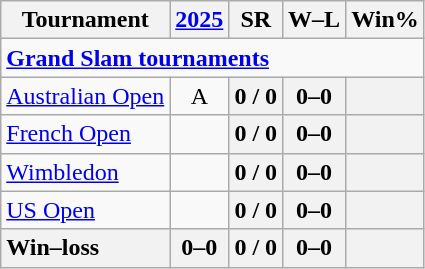<table class=wikitable style=text-align:center>
<tr>
<th>Tournament</th>
<th><a href='#'>2025</a></th>
<th>SR</th>
<th>W–L</th>
<th>Win%</th>
</tr>
<tr>
<td colspan="11" style="text-align:left"><strong><a href='#'>Grand Slam tournaments</a></strong></td>
</tr>
<tr>
<td align=left><a href='#'>Australian Open</a></td>
<td>A</td>
<th>0 / 0</th>
<th>0–0</th>
<th></th>
</tr>
<tr>
<td align=left><a href='#'>French Open</a></td>
<td></td>
<th>0 / 0</th>
<th>0–0</th>
<th></th>
</tr>
<tr>
<td align=left><a href='#'>Wimbledon</a></td>
<td></td>
<th>0 / 0</th>
<th>0–0</th>
<th></th>
</tr>
<tr>
<td align=left><a href='#'>US Open</a></td>
<td></td>
<th>0 / 0</th>
<th>0–0</th>
<th></th>
</tr>
<tr>
<th style=text-align:left>Win–loss</th>
<th>0–0</th>
<th>0 / 0</th>
<th>0–0</th>
<th></th>
</tr>
</table>
